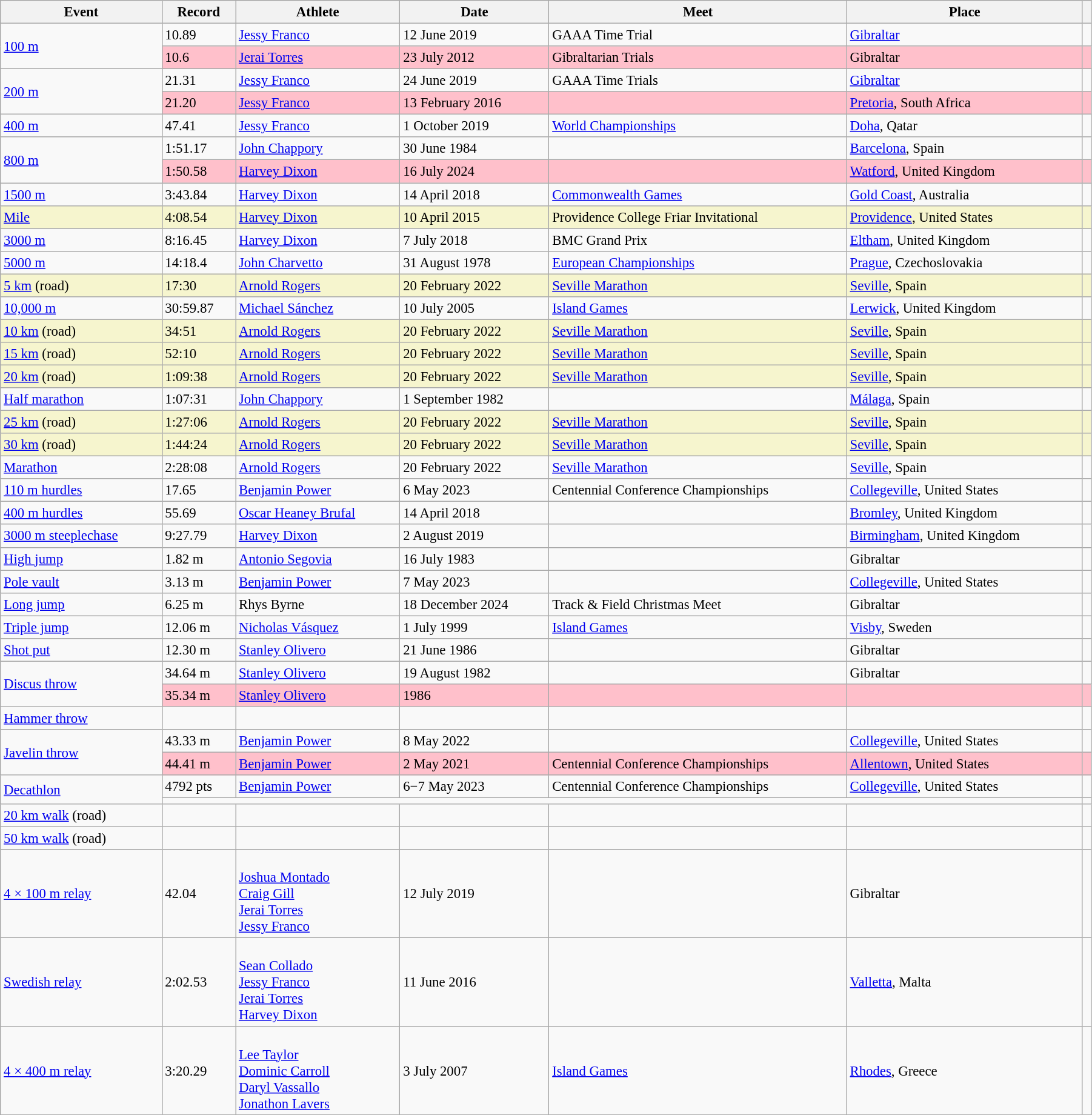<table class="wikitable" style="font-size:95%; width: 95%;">
<tr>
<th>Event</th>
<th>Record</th>
<th>Athlete</th>
<th>Date</th>
<th>Meet</th>
<th>Place</th>
<th></th>
</tr>
<tr>
<td rowspan=2><a href='#'>100 m</a></td>
<td>10.89 </td>
<td><a href='#'>Jessy Franco</a></td>
<td>12 June 2019</td>
<td>GAAA Time Trial</td>
<td><a href='#'>Gibraltar</a></td>
<td></td>
</tr>
<tr style="background:pink">
<td>10.6  </td>
<td><a href='#'>Jerai Torres</a></td>
<td>23 July 2012</td>
<td>Gibraltarian Trials</td>
<td>Gibraltar</td>
<td></td>
</tr>
<tr>
<td rowspan=2><a href='#'>200 m</a></td>
<td>21.31 </td>
<td><a href='#'>Jessy Franco</a></td>
<td>24 June 2019</td>
<td>GAAA Time Trials</td>
<td><a href='#'>Gibraltar</a></td>
<td></td>
</tr>
<tr style="background:pink">
<td>21.20  </td>
<td><a href='#'>Jessy Franco</a></td>
<td>13 February 2016</td>
<td></td>
<td><a href='#'>Pretoria</a>, South Africa</td>
<td></td>
</tr>
<tr>
<td><a href='#'>400 m</a></td>
<td>47.41</td>
<td><a href='#'>Jessy Franco</a></td>
<td>1 October 2019</td>
<td><a href='#'>World Championships</a></td>
<td><a href='#'>Doha</a>, Qatar</td>
<td></td>
</tr>
<tr>
<td rowspan=2><a href='#'>800 m</a></td>
<td>1:51.17</td>
<td><a href='#'>John Chappory</a></td>
<td>30 June 1984</td>
<td></td>
<td><a href='#'>Barcelona</a>, Spain</td>
<td></td>
</tr>
<tr style="background:pink">
<td>1:50.58</td>
<td><a href='#'>Harvey Dixon</a></td>
<td>16 July 2024</td>
<td></td>
<td><a href='#'>Watford</a>, United Kingdom</td>
<td></td>
</tr>
<tr>
<td><a href='#'>1500 m</a></td>
<td>3:43.84</td>
<td><a href='#'>Harvey Dixon</a></td>
<td>14 April 2018</td>
<td><a href='#'>Commonwealth Games</a></td>
<td><a href='#'>Gold Coast</a>, Australia</td>
<td></td>
</tr>
<tr style="background:#f6F5CE;">
<td><a href='#'>Mile</a></td>
<td>4:08.54</td>
<td><a href='#'>Harvey Dixon</a></td>
<td>10 April 2015</td>
<td>Providence College Friar Invitational</td>
<td><a href='#'>Providence</a>, United States</td>
<td></td>
</tr>
<tr>
<td><a href='#'>3000 m</a></td>
<td>8:16.45</td>
<td><a href='#'>Harvey Dixon</a></td>
<td>7 July 2018</td>
<td>BMC Grand Prix</td>
<td><a href='#'>Eltham</a>, United Kingdom</td>
<td></td>
</tr>
<tr>
<td><a href='#'>5000 m</a></td>
<td>14:18.4 </td>
<td><a href='#'>John Charvetto</a></td>
<td>31 August 1978</td>
<td><a href='#'>European Championships</a></td>
<td><a href='#'>Prague</a>, Czechoslovakia</td>
<td></td>
</tr>
<tr style="background:#f6F5CE;">
<td><a href='#'>5 km</a> (road)</td>
<td>17:30</td>
<td><a href='#'>Arnold Rogers</a></td>
<td>20 February 2022</td>
<td><a href='#'>Seville Marathon</a></td>
<td><a href='#'>Seville</a>, Spain</td>
<td></td>
</tr>
<tr>
<td><a href='#'>10,000 m</a></td>
<td>30:59.87</td>
<td><a href='#'>Michael Sánchez</a></td>
<td>10 July 2005</td>
<td><a href='#'>Island Games</a></td>
<td><a href='#'>Lerwick</a>, United Kingdom</td>
<td></td>
</tr>
<tr style="background:#f6F5CE;">
<td><a href='#'>10 km</a> (road)</td>
<td>34:51</td>
<td><a href='#'>Arnold Rogers</a></td>
<td>20 February 2022</td>
<td><a href='#'>Seville Marathon</a></td>
<td><a href='#'>Seville</a>, Spain</td>
<td></td>
</tr>
<tr style="background:#f6F5CE;">
<td><a href='#'>15 km</a> (road)</td>
<td>52:10</td>
<td><a href='#'>Arnold Rogers</a></td>
<td>20 February 2022</td>
<td><a href='#'>Seville Marathon</a></td>
<td><a href='#'>Seville</a>, Spain</td>
<td></td>
</tr>
<tr style="background:#f6F5CE;">
<td><a href='#'>20 km</a> (road)</td>
<td>1:09:38</td>
<td><a href='#'>Arnold Rogers</a></td>
<td>20 February 2022</td>
<td><a href='#'>Seville Marathon</a></td>
<td><a href='#'>Seville</a>, Spain</td>
<td></td>
</tr>
<tr>
<td><a href='#'>Half marathon</a></td>
<td>1:07:31</td>
<td><a href='#'>John Chappory</a></td>
<td>1 September 1982</td>
<td></td>
<td><a href='#'>Málaga</a>, Spain</td>
<td></td>
</tr>
<tr style="background:#f6F5CE;">
<td><a href='#'>25 km</a> (road)</td>
<td>1:27:06</td>
<td><a href='#'>Arnold Rogers</a></td>
<td>20 February 2022</td>
<td><a href='#'>Seville Marathon</a></td>
<td><a href='#'>Seville</a>, Spain</td>
<td></td>
</tr>
<tr style="background:#f6F5CE;">
<td><a href='#'>30 km</a> (road)</td>
<td>1:44:24</td>
<td><a href='#'>Arnold Rogers</a></td>
<td>20 February 2022</td>
<td><a href='#'>Seville Marathon</a></td>
<td><a href='#'>Seville</a>, Spain</td>
<td></td>
</tr>
<tr>
<td><a href='#'>Marathon</a></td>
<td>2:28:08</td>
<td><a href='#'>Arnold Rogers</a></td>
<td>20 February 2022</td>
<td><a href='#'>Seville Marathon</a></td>
<td><a href='#'>Seville</a>, Spain</td>
<td></td>
</tr>
<tr>
<td><a href='#'>110 m hurdles</a></td>
<td>17.65 </td>
<td><a href='#'>Benjamin Power</a></td>
<td>6 May 2023</td>
<td>Centennial Conference Championships</td>
<td><a href='#'>Collegeville</a>, United States</td>
<td></td>
</tr>
<tr>
<td><a href='#'>400 m hurdles</a></td>
<td>55.69</td>
<td><a href='#'>Oscar Heaney Brufal</a></td>
<td>14 April 2018</td>
<td></td>
<td><a href='#'>Bromley</a>, United Kingdom</td>
<td></td>
</tr>
<tr>
<td><a href='#'>3000 m steeplechase</a></td>
<td>9:27.79</td>
<td><a href='#'>Harvey Dixon</a></td>
<td>2 August 2019</td>
<td></td>
<td><a href='#'>Birmingham</a>, United Kingdom</td>
<td></td>
</tr>
<tr>
<td><a href='#'>High jump</a></td>
<td>1.82 m</td>
<td><a href='#'>Antonio Segovia</a></td>
<td>16 July 1983</td>
<td></td>
<td>Gibraltar</td>
<td></td>
</tr>
<tr>
<td><a href='#'>Pole vault</a></td>
<td>3.13 m</td>
<td><a href='#'>Benjamin Power</a></td>
<td>7 May 2023</td>
<td></td>
<td><a href='#'>Collegeville</a>, United States</td>
<td></td>
</tr>
<tr>
<td><a href='#'>Long jump</a></td>
<td>6.25 m </td>
<td>Rhys Byrne</td>
<td>18 December 2024</td>
<td>Track & Field Christmas Meet</td>
<td>Gibraltar</td>
<td></td>
</tr>
<tr>
<td><a href='#'>Triple jump</a></td>
<td>12.06 m </td>
<td><a href='#'>Nicholas Vásquez</a></td>
<td>1 July 1999</td>
<td><a href='#'>Island Games</a></td>
<td><a href='#'>Visby</a>, Sweden</td>
<td></td>
</tr>
<tr>
<td><a href='#'>Shot put</a></td>
<td>12.30 m</td>
<td><a href='#'>Stanley Olivero</a></td>
<td>21 June 1986</td>
<td></td>
<td>Gibraltar</td>
<td></td>
</tr>
<tr>
<td rowspan=2><a href='#'>Discus throw</a></td>
<td>34.64 m</td>
<td><a href='#'>Stanley Olivero</a></td>
<td>19 August 1982</td>
<td></td>
<td>Gibraltar</td>
<td></td>
</tr>
<tr style="background:pink">
<td>35.34 m</td>
<td><a href='#'>Stanley Olivero</a></td>
<td>1986</td>
<td></td>
<td></td>
<td></td>
</tr>
<tr>
<td><a href='#'>Hammer throw</a></td>
<td></td>
<td></td>
<td></td>
<td></td>
<td></td>
<td></td>
</tr>
<tr>
<td rowspan=2><a href='#'>Javelin throw</a></td>
<td>43.33 m</td>
<td><a href='#'>Benjamin Power</a></td>
<td>8 May 2022</td>
<td></td>
<td><a href='#'>Collegeville</a>, United States</td>
<td></td>
</tr>
<tr style="background:pink">
<td>44.41 m</td>
<td><a href='#'>Benjamin Power</a></td>
<td>2 May 2021</td>
<td>Centennial Conference Championships</td>
<td><a href='#'>Allentown</a>, United States</td>
<td></td>
</tr>
<tr>
<td rowspan=2><a href='#'>Decathlon</a></td>
<td>4792 pts</td>
<td><a href='#'>Benjamin Power</a></td>
<td>6−7 May 2023</td>
<td>Centennial Conference Championships</td>
<td><a href='#'>Collegeville</a>, United States</td>
<td></td>
</tr>
<tr>
<td colspan=5></td>
<td></td>
</tr>
<tr>
<td><a href='#'>20 km walk</a> (road)</td>
<td></td>
<td></td>
<td></td>
<td></td>
<td></td>
<td></td>
</tr>
<tr>
<td><a href='#'>50 km walk</a> (road)</td>
<td></td>
<td></td>
<td></td>
<td></td>
<td></td>
<td></td>
</tr>
<tr>
<td><a href='#'>4 × 100 m relay</a></td>
<td>42.04</td>
<td><br><a href='#'>Joshua Montado</a><br><a href='#'>Craig Gill</a><br><a href='#'>Jerai Torres</a><br><a href='#'>Jessy Franco</a></td>
<td>12 July 2019</td>
<td></td>
<td>Gibraltar</td>
<td></td>
</tr>
<tr>
<td><a href='#'>Swedish relay</a></td>
<td>2:02.53</td>
<td><br><a href='#'>Sean Collado</a><br><a href='#'>Jessy Franco</a><br><a href='#'>Jerai Torres</a><br><a href='#'>Harvey Dixon</a></td>
<td>11 June 2016</td>
<td></td>
<td><a href='#'>Valletta</a>, Malta</td>
<td></td>
</tr>
<tr>
<td><a href='#'>4 × 400 m relay</a></td>
<td>3:20.29</td>
<td><br><a href='#'>Lee Taylor</a><br><a href='#'>Dominic Carroll</a><br><a href='#'>Daryl Vassallo</a><br><a href='#'>Jonathon Lavers</a></td>
<td>3 July 2007</td>
<td><a href='#'>Island Games</a></td>
<td><a href='#'>Rhodes</a>, Greece</td>
<td></td>
</tr>
</table>
